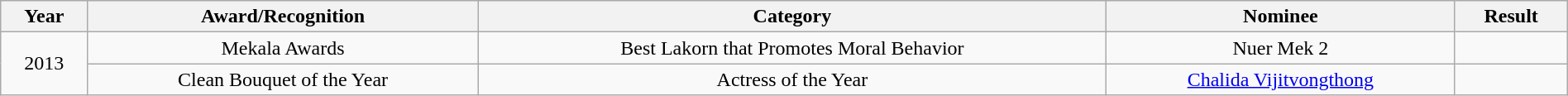<table class="wikitable" style="text-align:center; font-size:100%; line-height:18px;"  width="100%">
<tr>
<th>Year</th>
<th>Award/Recognition</th>
<th>Category</th>
<th>Nominee</th>
<th>Result</th>
</tr>
<tr>
<td rowspan="2">2013</td>
<td>Mekala Awards</td>
<td>Best Lakorn that Promotes Moral Behavior</td>
<td>Nuer Mek 2</td>
<td></td>
</tr>
<tr>
<td>Clean Bouquet of the Year</td>
<td>Actress of the Year</td>
<td><a href='#'>Chalida Vijitvongthong</a></td>
<td></td>
</tr>
</table>
